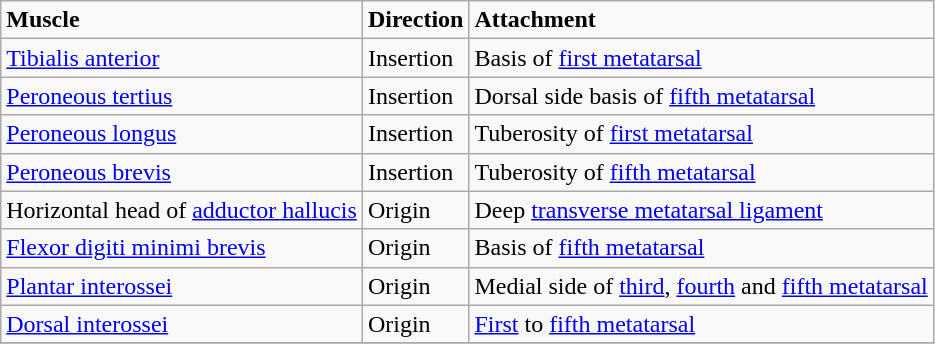<table class="sortable wikitable">
<tr>
<td><strong>Muscle</strong></td>
<td><strong>Direction</strong></td>
<td><strong>Attachment</strong></td>
</tr>
<tr>
<td><a href='#'>Tibialis anterior</a></td>
<td>Insertion</td>
<td>Basis of <a href='#'>first metatarsal</a></td>
</tr>
<tr>
<td><a href='#'>Peroneous tertius</a></td>
<td>Insertion</td>
<td>Dorsal side basis of <a href='#'>fifth metatarsal</a></td>
</tr>
<tr>
<td><a href='#'>Peroneous longus</a></td>
<td>Insertion</td>
<td>Tuberosity of <a href='#'>first metatarsal</a></td>
</tr>
<tr>
<td><a href='#'>Peroneous brevis</a></td>
<td>Insertion</td>
<td>Tuberosity of <a href='#'>fifth metatarsal</a></td>
</tr>
<tr>
<td>Horizontal head of <a href='#'>adductor hallucis</a></td>
<td>Origin</td>
<td>Deep <a href='#'>transverse metatarsal ligament</a></td>
</tr>
<tr>
<td><a href='#'>Flexor digiti minimi brevis</a></td>
<td>Origin</td>
<td>Basis of <a href='#'>fifth metatarsal</a></td>
</tr>
<tr>
<td><a href='#'>Plantar interossei</a></td>
<td>Origin</td>
<td>Medial side of <a href='#'>third</a>, <a href='#'>fourth</a> and <a href='#'>fifth metatarsal</a></td>
</tr>
<tr>
<td><a href='#'>Dorsal interossei</a></td>
<td>Origin</td>
<td><a href='#'>First</a> to <a href='#'>fifth metatarsal</a></td>
</tr>
<tr>
</tr>
</table>
